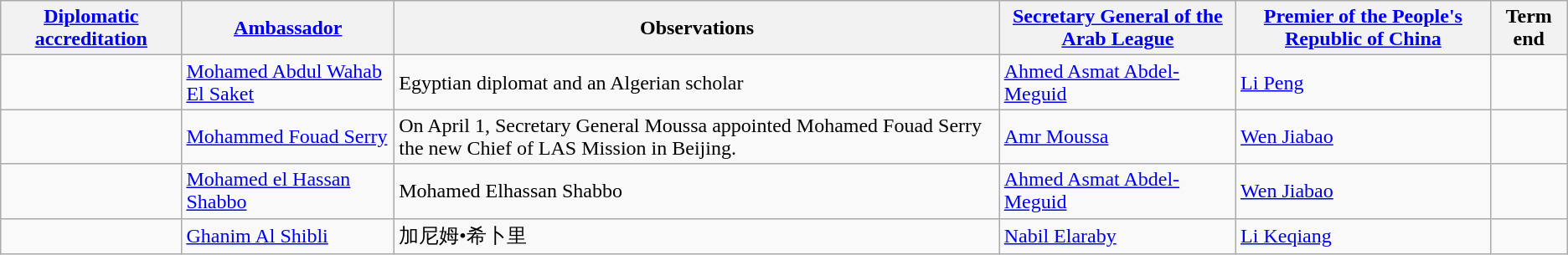<table class="wikitable sortable">
<tr>
<th><a href='#'>Diplomatic accreditation</a></th>
<th><a href='#'>Ambassador</a></th>
<th>Observations</th>
<th><a href='#'>Secretary General of the Arab League</a></th>
<th><a href='#'>Premier of the People's Republic of China</a></th>
<th>Term end</th>
</tr>
<tr>
<td></td>
<td><a href='#'>Mohamed Abdul Wahab El Saket</a></td>
<td>Egyptian diplomat and an Algerian scholar</td>
<td><a href='#'>Ahmed Asmat Abdel-Meguid</a></td>
<td><a href='#'>Li Peng</a></td>
<td></td>
</tr>
<tr>
<td></td>
<td><a href='#'>Mohammed Fouad Serry</a></td>
<td>On April 1, Secretary General Moussa appointed Mohamed Fouad Serry the new Chief of LAS Mission in Beijing.</td>
<td><a href='#'>Amr Moussa</a></td>
<td><a href='#'>Wen Jiabao</a></td>
<td></td>
</tr>
<tr>
<td></td>
<td><a href='#'>Mohamed el Hassan Shabbo</a></td>
<td>Mohamed Elhassan Shabbo</td>
<td><a href='#'>Ahmed Asmat Abdel-Meguid</a></td>
<td><a href='#'>Wen Jiabao</a></td>
<td></td>
</tr>
<tr>
<td></td>
<td><a href='#'>Ghanim Al Shibli</a></td>
<td>加尼姆•希卜里 </td>
<td><a href='#'>Nabil Elaraby</a></td>
<td><a href='#'>Li Keqiang</a></td>
<td></td>
</tr>
</table>
